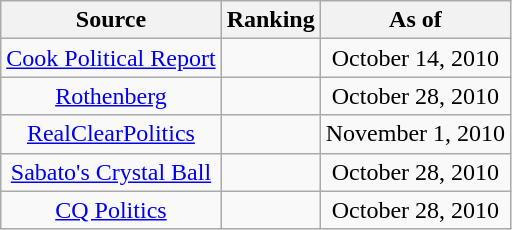<table class="wikitable" style="text-align:center">
<tr>
<th>Source</th>
<th>Ranking</th>
<th>As of</th>
</tr>
<tr>
<td><a href='#'>Cook Political Report</a></td>
<td></td>
<td>October 14, 2010</td>
</tr>
<tr>
<td><a href='#'>Rothenberg</a></td>
<td></td>
<td>October 28, 2010</td>
</tr>
<tr>
<td><a href='#'>RealClearPolitics</a></td>
<td></td>
<td>November 1, 2010</td>
</tr>
<tr>
<td><a href='#'>Sabato's Crystal Ball</a></td>
<td></td>
<td>October 28, 2010</td>
</tr>
<tr>
<td><a href='#'>CQ Politics</a></td>
<td></td>
<td>October 28, 2010</td>
</tr>
</table>
